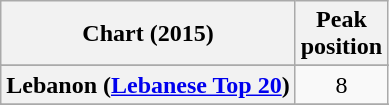<table class="wikitable sortable plainrowheaders" style="text-align:center">
<tr>
<th scope="col">Chart (2015)</th>
<th scope="col">Peak<br>position</th>
</tr>
<tr>
</tr>
<tr>
</tr>
<tr>
</tr>
<tr>
</tr>
<tr>
</tr>
<tr>
</tr>
<tr>
</tr>
<tr>
</tr>
<tr>
</tr>
<tr>
</tr>
<tr>
</tr>
<tr>
<th scope="row">Lebanon (<a href='#'>Lebanese Top 20</a>)</th>
<td>8</td>
</tr>
<tr>
</tr>
<tr>
</tr>
<tr>
</tr>
<tr>
</tr>
<tr>
</tr>
<tr>
</tr>
<tr>
</tr>
<tr>
</tr>
<tr>
</tr>
</table>
